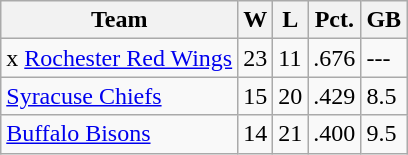<table class="wikitable sortable">
<tr>
<th>Team</th>
<th>W</th>
<th>L</th>
<th>Pct.</th>
<th>GB</th>
</tr>
<tr>
<td>x <a href='#'>Rochester Red Wings</a></td>
<td>23</td>
<td>11</td>
<td>.676</td>
<td>---</td>
</tr>
<tr>
<td><a href='#'>Syracuse Chiefs</a></td>
<td>15</td>
<td>20</td>
<td>.429</td>
<td>8.5</td>
</tr>
<tr>
<td><a href='#'>Buffalo Bisons</a></td>
<td>14</td>
<td>21</td>
<td>.400</td>
<td>9.5</td>
</tr>
</table>
